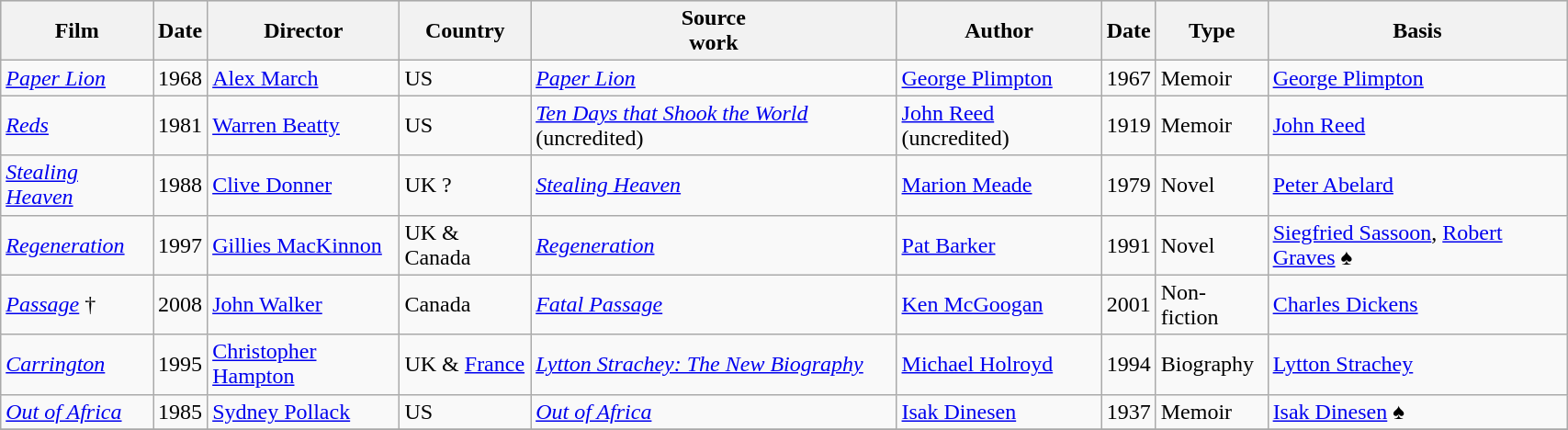<table class="wikitable" style=width:90%>
<tr bgcolor="#CCCCCC">
<th>Film</th>
<th>Date</th>
<th>Director</th>
<th>Country</th>
<th>Source<br>work</th>
<th>Author</th>
<th>Date</th>
<th>Type</th>
<th>Basis</th>
</tr>
<tr>
<td><em><a href='#'>Paper Lion</a></em></td>
<td>1968</td>
<td><a href='#'>Alex March</a></td>
<td>US</td>
<td><em><a href='#'>Paper Lion</a></em></td>
<td><a href='#'>George Plimpton</a></td>
<td>1967</td>
<td>Memoir</td>
<td><a href='#'>George Plimpton</a></td>
</tr>
<tr>
<td><em><a href='#'>Reds</a></em></td>
<td>1981</td>
<td><a href='#'>Warren Beatty</a></td>
<td>US</td>
<td><em><a href='#'>Ten Days that Shook the World</a></em> (uncredited)</td>
<td><a href='#'>John Reed</a> (uncredited)</td>
<td>1919</td>
<td>Memoir</td>
<td><a href='#'>John Reed</a></td>
</tr>
<tr>
<td><em><a href='#'>Stealing Heaven</a></em></td>
<td>1988</td>
<td><a href='#'>Clive Donner</a></td>
<td>UK ?</td>
<td><em><a href='#'>Stealing Heaven</a></em></td>
<td><a href='#'>Marion Meade</a></td>
<td>1979</td>
<td>Novel</td>
<td><a href='#'>Peter Abelard</a></td>
</tr>
<tr>
<td><em><a href='#'>Regeneration</a></em></td>
<td>1997</td>
<td><a href='#'>Gillies MacKinnon</a></td>
<td>UK & Canada</td>
<td><em><a href='#'>Regeneration</a></em> </td>
<td><a href='#'>Pat Barker</a></td>
<td>1991</td>
<td>Novel</td>
<td><a href='#'>Siegfried Sassoon</a>, <a href='#'>Robert Graves</a> ♠</td>
</tr>
<tr>
<td><em><a href='#'>Passage</a></em> †</td>
<td>2008</td>
<td><a href='#'>John Walker</a></td>
<td>Canada</td>
<td><em><a href='#'>Fatal Passage</a></em></td>
<td><a href='#'>Ken McGoogan</a></td>
<td>2001</td>
<td>Non-fiction</td>
<td><a href='#'>Charles Dickens</a></td>
</tr>
<tr>
<td><em><a href='#'>Carrington</a></em></td>
<td>1995</td>
<td><a href='#'>Christopher Hampton</a></td>
<td>UK & <a href='#'>France</a></td>
<td><em><a href='#'>Lytton Strachey: The New Biography</a></em></td>
<td><a href='#'>Michael Holroyd</a></td>
<td>1994</td>
<td>Biography</td>
<td><a href='#'>Lytton Strachey</a></td>
</tr>
<tr>
<td><em><a href='#'>Out of Africa</a></em></td>
<td>1985</td>
<td><a href='#'>Sydney Pollack</a></td>
<td>US</td>
<td><em><a href='#'>Out of Africa</a></em></td>
<td><a href='#'>Isak Dinesen</a></td>
<td>1937</td>
<td>Memoir</td>
<td><a href='#'>Isak Dinesen</a> ♠</td>
</tr>
<tr>
</tr>
</table>
